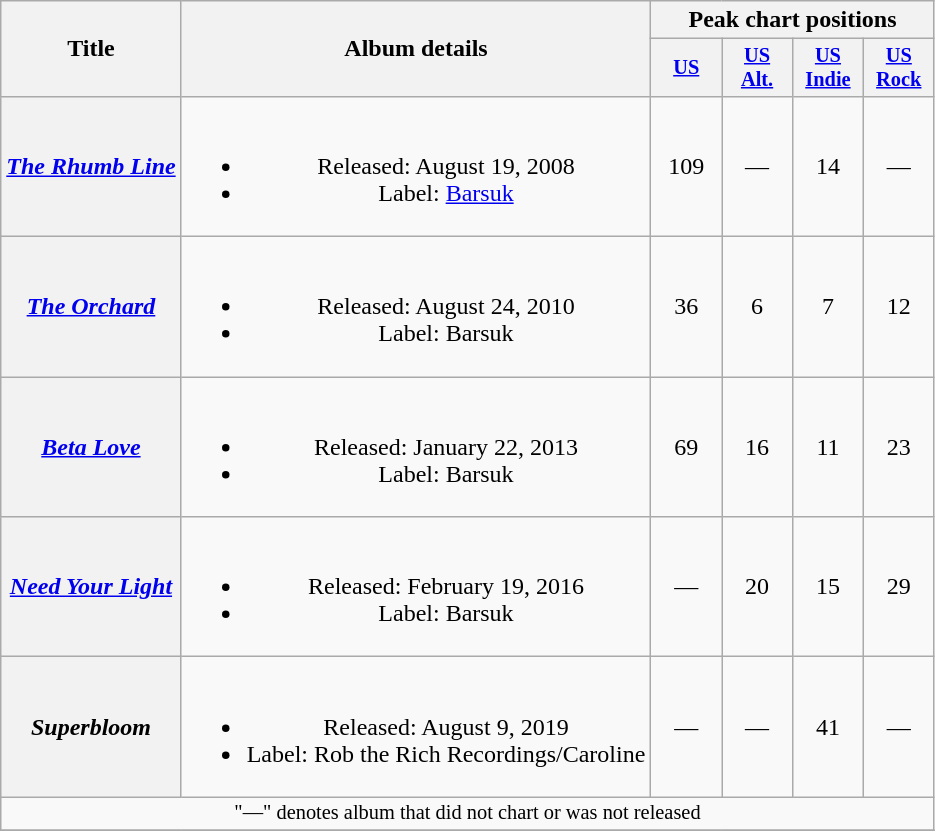<table class="wikitable plainrowheaders" style="text-align:center;">
<tr>
<th scope="col" rowspan="2">Title</th>
<th scope="col" rowspan="2">Album details</th>
<th scope="col" colspan="4">Peak chart positions</th>
</tr>
<tr>
<th scope="col" style="width:3em;font-size:85%;"><a href='#'>US</a><br></th>
<th scope="col" style="width:3em;font-size:85%;"><a href='#'>US<br>Alt.</a><br></th>
<th scope="col" style="width:3em;font-size:85%;"><a href='#'>US Indie</a><br></th>
<th scope="col" style="width:3em;font-size:85%;"><a href='#'>US<br>Rock</a><br></th>
</tr>
<tr>
<th scope="row"><em><a href='#'>The Rhumb Line</a></em></th>
<td><br><ul><li>Released: August 19, 2008</li><li>Label: <a href='#'>Barsuk</a></li></ul></td>
<td>109</td>
<td>—</td>
<td>14</td>
<td>—</td>
</tr>
<tr>
<th scope="row"><em><a href='#'>The Orchard</a></em></th>
<td><br><ul><li>Released: August 24, 2010</li><li>Label: Barsuk</li></ul></td>
<td>36</td>
<td>6</td>
<td>7</td>
<td>12</td>
</tr>
<tr>
<th scope="row"><em><a href='#'>Beta Love</a></em></th>
<td><br><ul><li>Released: January 22, 2013</li><li>Label: Barsuk</li></ul></td>
<td>69</td>
<td>16</td>
<td>11</td>
<td>23</td>
</tr>
<tr>
<th scope="row"><em><a href='#'>Need Your Light</a></em></th>
<td><br><ul><li>Released: February 19, 2016</li><li>Label: Barsuk</li></ul></td>
<td>—</td>
<td>20</td>
<td>15</td>
<td>29</td>
</tr>
<tr>
<th scope="row"><em>Superbloom</em></th>
<td><br><ul><li>Released: August 9, 2019</li><li>Label: Rob the Rich Recordings/Caroline</li></ul></td>
<td>—</td>
<td>—</td>
<td>41</td>
<td>—</td>
</tr>
<tr>
<td colspan="10" style="text-align:center; font-size:85%;">"—" denotes album that did not chart or was not released</td>
</tr>
<tr>
</tr>
</table>
